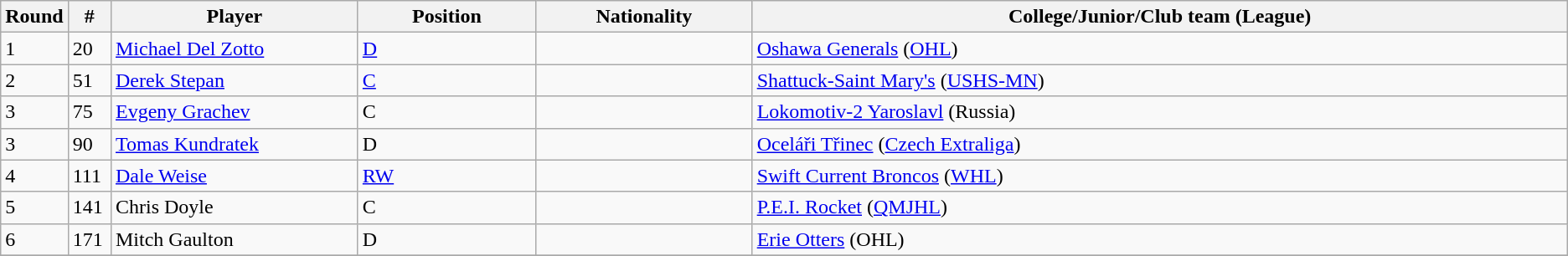<table class="wikitable">
<tr>
<th bgcolor="#DDDDFF" width="2.75%">Round</th>
<th bgcolor="#DDDDFF" width="2.75%">#</th>
<th bgcolor="#DDDDFF" width="16.0%">Player</th>
<th bgcolor="#DDDDFF" width="11.5%">Position</th>
<th bgcolor="#DDDDFF" width="14.0%">Nationality</th>
<th bgcolor="#DDDDFF" width="100.0%">College/Junior/Club team (League)</th>
</tr>
<tr>
<td>1</td>
<td>20</td>
<td><a href='#'>Michael Del Zotto</a></td>
<td><a href='#'>D</a></td>
<td></td>
<td><a href='#'>Oshawa Generals</a> (<a href='#'>OHL</a>)</td>
</tr>
<tr>
<td>2</td>
<td>51</td>
<td><a href='#'>Derek Stepan</a></td>
<td><a href='#'>C</a></td>
<td></td>
<td><a href='#'>Shattuck-Saint Mary's</a> (<a href='#'>USHS-MN</a>)</td>
</tr>
<tr>
<td>3</td>
<td>75</td>
<td><a href='#'>Evgeny Grachev</a></td>
<td>C</td>
<td></td>
<td><a href='#'>Lokomotiv-2 Yaroslavl</a> (Russia)</td>
</tr>
<tr>
<td>3</td>
<td>90</td>
<td><a href='#'>Tomas Kundratek</a></td>
<td>D</td>
<td></td>
<td><a href='#'>Oceláři Třinec</a> (<a href='#'>Czech Extraliga</a>)</td>
</tr>
<tr>
<td>4</td>
<td>111</td>
<td><a href='#'>Dale Weise</a></td>
<td><a href='#'>RW</a></td>
<td></td>
<td><a href='#'>Swift Current Broncos</a> (<a href='#'>WHL</a>)</td>
</tr>
<tr>
<td>5</td>
<td>141</td>
<td>Chris Doyle</td>
<td>C</td>
<td></td>
<td><a href='#'>P.E.I. Rocket</a> (<a href='#'>QMJHL</a>)</td>
</tr>
<tr>
<td>6</td>
<td>171</td>
<td>Mitch Gaulton</td>
<td>D</td>
<td></td>
<td><a href='#'>Erie Otters</a> (OHL)</td>
</tr>
<tr>
</tr>
</table>
